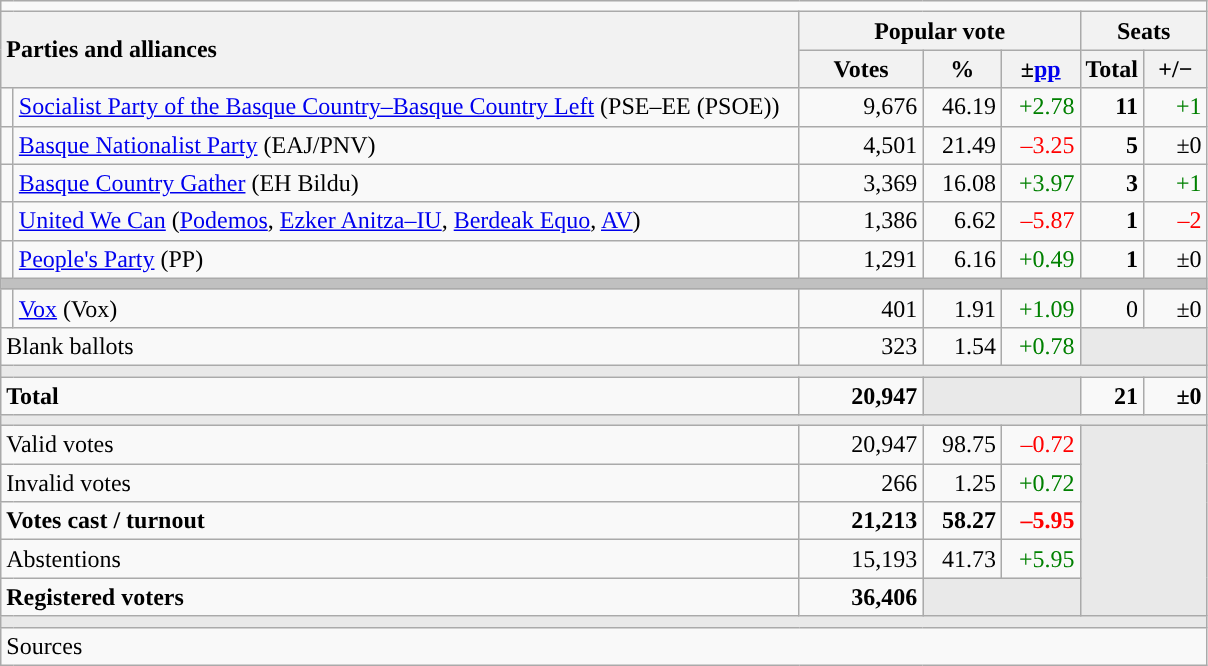<table class="wikitable" style="text-align:right;">
<tr>
<td colspan="7"></td>
</tr>
<tr>
<th style="text-align:left;" rowspan="2" colspan="2" width="525">Parties and alliances</th>
<th colspan="3">Popular vote</th>
<th colspan="2">Seats</th>
</tr>
<tr>
<th width="75">Votes</th>
<th width="45">%</th>
<th width="45">±<a href='#'>pp</a></th>
<th width="35">Total</th>
<th width="35">+/−</th>
</tr>
<tr>
<td width="1" style="color:inherit;background:"></td>
<td align="left"><a href='#'>Socialist Party of the Basque Country–Basque Country Left</a> (PSE–EE (PSOE))</td>
<td>9,676</td>
<td>46.19</td>
<td style="color:green;">+2.78</td>
<td><strong>11</strong></td>
<td style="color:green;">+1</td>
</tr>
<tr>
<td style="color:inherit;background:"></td>
<td align="left"><a href='#'>Basque Nationalist Party</a> (EAJ/PNV)</td>
<td>4,501</td>
<td>21.49</td>
<td style="color:red;">–3.25</td>
<td><strong>5</strong></td>
<td>±0</td>
</tr>
<tr>
<td style="color:inherit;background:"></td>
<td align="left"><a href='#'>Basque Country Gather</a> (EH Bildu)</td>
<td>3,369</td>
<td>16.08</td>
<td style="color:green;">+3.97</td>
<td><strong>3</strong></td>
<td style="color:green;">+1</td>
</tr>
<tr>
<td style="color:inherit;background:"></td>
<td align="left"><a href='#'>United We Can</a> (<a href='#'>Podemos</a>, <a href='#'>Ezker Anitza–IU</a>, <a href='#'>Berdeak Equo</a>, <a href='#'>AV</a>)</td>
<td>1,386</td>
<td>6.62</td>
<td style="color:red;">–5.87</td>
<td><strong>1</strong></td>
<td style="color:red;">–2</td>
</tr>
<tr>
<td style="color:inherit;background:"></td>
<td align="left"><a href='#'>People's Party</a> (PP)</td>
<td>1,291</td>
<td>6.16</td>
<td style="color:green;">+0.49</td>
<td><strong>1</strong></td>
<td>±0</td>
</tr>
<tr>
<td colspan="7" bgcolor="#C0C0C0"></td>
</tr>
<tr>
<td style="color:inherit;background:"></td>
<td align="left"><a href='#'>Vox</a> (Vox)</td>
<td>401</td>
<td>1.91</td>
<td style="color:green;">+1.09</td>
<td>0</td>
<td>±0</td>
</tr>
<tr>
<td align="left" colspan="2">Blank ballots</td>
<td>323</td>
<td>1.54</td>
<td style="color:green;">+0.78</td>
<td bgcolor="#E9E9E9" colspan="2"></td>
</tr>
<tr>
<td colspan="7" bgcolor="#E9E9E9"></td>
</tr>
<tr style="font-weight:bold;">
<td align="left" colspan="2">Total</td>
<td>20,947</td>
<td bgcolor="#E9E9E9" colspan="2"></td>
<td>21</td>
<td>±0</td>
</tr>
<tr>
<td colspan="7" bgcolor="#E9E9E9"></td>
</tr>
<tr>
<td align="left" colspan="2">Valid votes</td>
<td>20,947</td>
<td>98.75</td>
<td style="color:red;">–0.72</td>
<td bgcolor="#E9E9E9" colspan="2" rowspan="5"></td>
</tr>
<tr>
<td align="left" colspan="2">Invalid votes</td>
<td>266</td>
<td>1.25</td>
<td style="color:green;">+0.72</td>
</tr>
<tr style="font-weight:bold;">
<td align="left" colspan="2">Votes cast / turnout</td>
<td>21,213</td>
<td>58.27</td>
<td style="color:red;">–5.95</td>
</tr>
<tr>
<td align="left" colspan="2">Abstentions</td>
<td>15,193</td>
<td>41.73</td>
<td style="color:green;">+5.95</td>
</tr>
<tr style="font-weight:bold;">
<td align="left" colspan="2">Registered voters</td>
<td>36,406</td>
<td bgcolor="#E9E9E9" colspan="2"></td>
</tr>
<tr>
<td colspan="7" bgcolor="#E9E9E9"></td>
</tr>
<tr>
<td align="left" colspan="7">Sources</td>
</tr>
</table>
